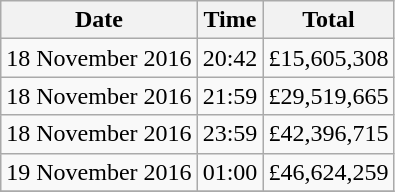<table class="wikitable">
<tr>
<th>Date</th>
<th>Time</th>
<th>Total</th>
</tr>
<tr>
<td rowspan=1>18 November 2016</td>
<td>20:42</td>
<td>£15,605,308</td>
</tr>
<tr>
<td>18 November 2016</td>
<td>21:59</td>
<td>£29,519,665</td>
</tr>
<tr>
<td>18 November 2016</td>
<td>23:59</td>
<td>£42,396,715</td>
</tr>
<tr>
<td>19 November 2016</td>
<td>01:00</td>
<td>£46,624,259</td>
</tr>
<tr>
</tr>
</table>
